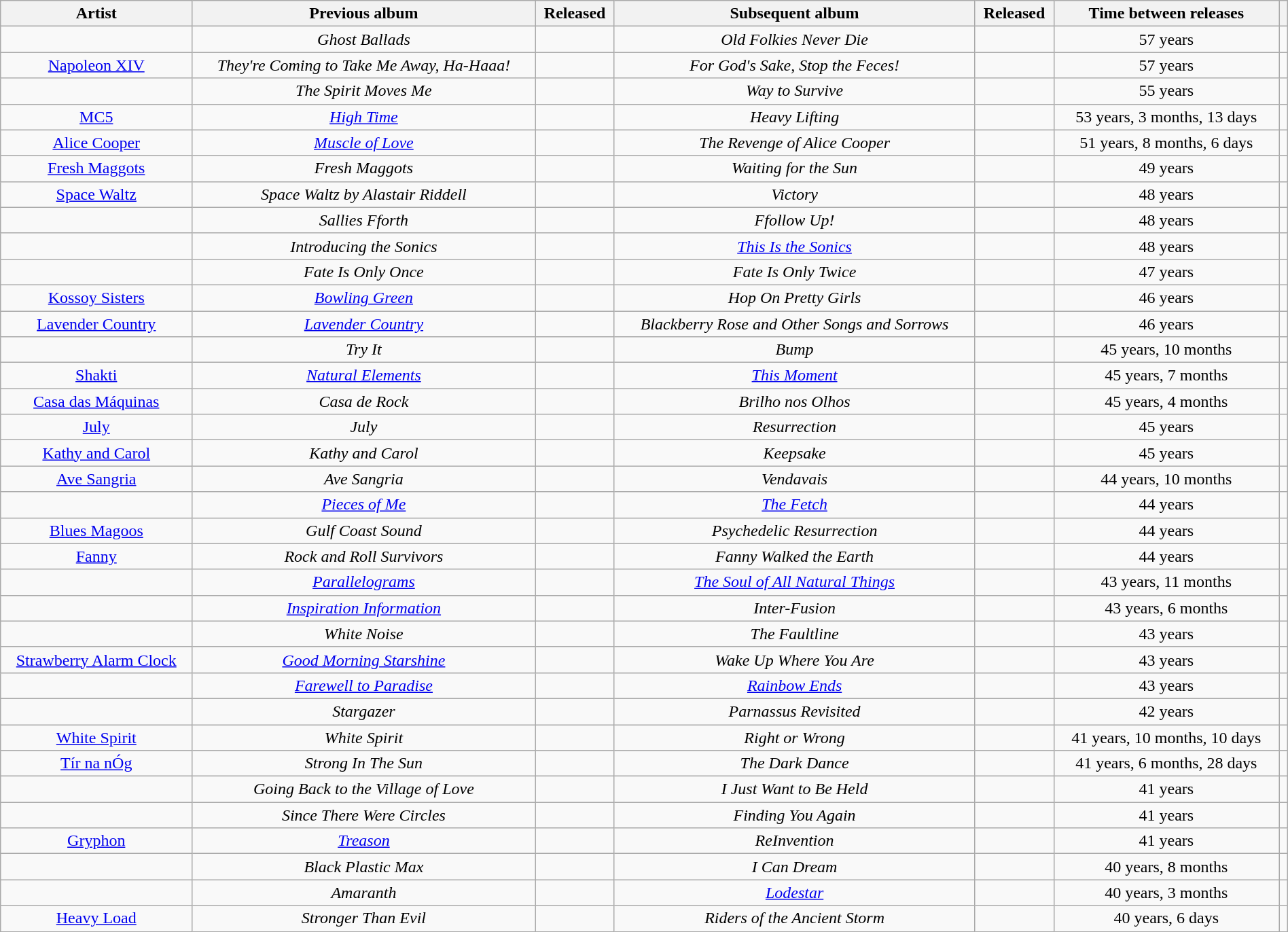<table class="wikitable sortable" style="width:100%; text-align: center">
<tr>
<th scope="col">Artist</th>
<th scope="col">Previous album</th>
<th scope="col">Released</th>
<th scope="col">Subsequent album</th>
<th scope="col">Released</th>
<th scope="col">Time between releases</th>
<th scope="col" class="unsortable"></th>
</tr>
<tr>
<td></td>
<td><em>Ghost Ballads</em></td>
<td></td>
<td><em>Old Folkies Never Die</em></td>
<td></td>
<td>57 years</td>
<td></td>
</tr>
<tr>
<td><a href='#'>Napoleon XIV</a></td>
<td><em>They're Coming to Take Me Away, Ha-Haaa!</em></td>
<td></td>
<td><em>For God's Sake, Stop the Feces!</em></td>
<td></td>
<td>57 years</td>
<td></td>
</tr>
<tr>
<td></td>
<td><em>The Spirit Moves Me</em></td>
<td></td>
<td><em>Way to Survive</em></td>
<td></td>
<td>55 years</td>
<td></td>
</tr>
<tr>
<td><a href='#'>MC5</a></td>
<td><em><a href='#'>High Time</a></em></td>
<td></td>
<td><em>Heavy Lifting</em></td>
<td></td>
<td>53 years, 3 months, 13 days</td>
<td></td>
</tr>
<tr>
<td><a href='#'>Alice Cooper</a></td>
<td><em><a href='#'>Muscle of Love</a></em></td>
<td></td>
<td><em>The Revenge of Alice Cooper</em></td>
<td></td>
<td>51 years, 8 months, 6 days</td>
<td></td>
</tr>
<tr>
<td><a href='#'>Fresh Maggots</a></td>
<td><em>Fresh Maggots</em></td>
<td></td>
<td><em>Waiting for the Sun</em></td>
<td></td>
<td>49 years</td>
<td></td>
</tr>
<tr>
<td><a href='#'>Space Waltz</a></td>
<td><em>Space Waltz by Alastair Riddell</em></td>
<td></td>
<td><em>Victory</em></td>
<td></td>
<td>48 years</td>
<td></td>
</tr>
<tr>
<td></td>
<td><em>Sallies Fforth</em></td>
<td></td>
<td><em>Ffollow Up!</em></td>
<td></td>
<td>48 years</td>
<td></td>
</tr>
<tr>
<td></td>
<td><em>Introducing the Sonics</em></td>
<td></td>
<td><em><a href='#'>This Is the Sonics</a></em></td>
<td></td>
<td>48 years</td>
<td></td>
</tr>
<tr>
<td></td>
<td><em>Fate Is Only Once</em></td>
<td></td>
<td><em>Fate Is Only Twice</em></td>
<td></td>
<td>47 years</td>
<td></td>
</tr>
<tr>
<td><a href='#'>Kossoy Sisters</a></td>
<td><em><a href='#'>Bowling Green</a></em></td>
<td></td>
<td><em>Hop On Pretty Girls</em></td>
<td></td>
<td>46 years</td>
<td></td>
</tr>
<tr>
<td><a href='#'>Lavender Country</a></td>
<td><em><a href='#'>Lavender Country</a></em></td>
<td></td>
<td><em>Blackberry Rose and Other Songs and Sorrows</em></td>
<td></td>
<td>46 years</td>
<td></td>
</tr>
<tr>
<td></td>
<td><em>Try It</em></td>
<td></td>
<td><em>Bump</em></td>
<td></td>
<td>45 years, 10 months</td>
<td></td>
</tr>
<tr>
<td><a href='#'>Shakti</a></td>
<td><em><a href='#'>Natural Elements</a></em></td>
<td></td>
<td><em><a href='#'>This Moment</a></em></td>
<td></td>
<td>45 years, 7 months</td>
<td></td>
</tr>
<tr>
<td><a href='#'>Casa das Máquinas</a></td>
<td><em>Casa de Rock</em></td>
<td></td>
<td><em>Brilho nos Olhos</em></td>
<td></td>
<td>45 years, 4 months</td>
<td></td>
</tr>
<tr>
<td><a href='#'>July</a></td>
<td><em>July</em></td>
<td></td>
<td><em>Resurrection</em></td>
<td></td>
<td>45 years</td>
<td></td>
</tr>
<tr>
<td><a href='#'>Kathy and Carol</a></td>
<td><em>Kathy and Carol</em></td>
<td></td>
<td><em>Keepsake</em></td>
<td></td>
<td>45 years</td>
<td></td>
</tr>
<tr>
<td><a href='#'>Ave Sangria</a></td>
<td><em>Ave Sangria</em></td>
<td></td>
<td><em>Vendavais</em></td>
<td></td>
<td>44 years, 10 months</td>
<td></td>
</tr>
<tr>
<td></td>
<td><em><a href='#'>Pieces of Me</a></em></td>
<td></td>
<td><em><a href='#'>The Fetch</a></em></td>
<td></td>
<td>44 years</td>
<td></td>
</tr>
<tr>
<td><a href='#'>Blues Magoos</a></td>
<td><em>Gulf Coast Sound</em></td>
<td></td>
<td><em>Psychedelic Resurrection</em></td>
<td></td>
<td>44 years</td>
<td></td>
</tr>
<tr>
<td><a href='#'>Fanny</a></td>
<td><em>Rock and Roll Survivors</em></td>
<td></td>
<td><em>Fanny Walked the Earth</em></td>
<td></td>
<td>44 years</td>
<td></td>
</tr>
<tr>
<td></td>
<td><em><a href='#'>Parallelograms</a></em></td>
<td></td>
<td><em><a href='#'>The Soul of All Natural Things</a></em></td>
<td></td>
<td>43 years, 11 months</td>
<td></td>
</tr>
<tr>
<td></td>
<td><em><a href='#'>Inspiration Information</a></em></td>
<td></td>
<td><em>Inter-Fusion</em></td>
<td></td>
<td>43 years, 6 months</td>
<td></td>
</tr>
<tr>
<td></td>
<td><em>White Noise</em></td>
<td></td>
<td><em>The Faultline</em></td>
<td></td>
<td>43 years</td>
</tr>
<tr>
<td><a href='#'>Strawberry Alarm Clock</a></td>
<td><em><a href='#'>Good Morning Starshine</a></em></td>
<td></td>
<td><em>Wake Up Where You Are</em></td>
<td></td>
<td>43 years</td>
<td></td>
</tr>
<tr>
<td></td>
<td><em><a href='#'>Farewell to Paradise</a></em></td>
<td></td>
<td><em><a href='#'>Rainbow Ends</a></em></td>
<td></td>
<td>43 years</td>
<td></td>
</tr>
<tr>
<td></td>
<td><em>Stargazer</em></td>
<td></td>
<td><em>Parnassus Revisited</em></td>
<td></td>
<td>42 years</td>
<td></td>
</tr>
<tr>
<td><a href='#'>White Spirit</a></td>
<td><em>White Spirit</em></td>
<td></td>
<td><em>Right or Wrong</em></td>
<td></td>
<td>41 years, 10 months, 10 days</td>
<td></td>
</tr>
<tr>
<td><a href='#'>Tír na nÓg</a></td>
<td><em>Strong In The Sun</em></td>
<td></td>
<td><em>The Dark Dance</em></td>
<td></td>
<td>41 years, 6 months, 28 days</td>
<td></td>
</tr>
<tr>
<td></td>
<td><em>Going Back to the Village of Love</em></td>
<td></td>
<td><em>I Just Want to Be Held</em></td>
<td></td>
<td>41 years</td>
<td></td>
</tr>
<tr>
<td></td>
<td><em>Since There Were Circles</em></td>
<td></td>
<td><em>Finding You Again</em></td>
<td></td>
<td>41 years</td>
<td></td>
</tr>
<tr>
<td><a href='#'>Gryphon</a></td>
<td><em><a href='#'>Treason</a></em></td>
<td></td>
<td><em>ReInvention</em></td>
<td></td>
<td>41 years</td>
<td></td>
</tr>
<tr>
<td></td>
<td><em>Black Plastic Max</em></td>
<td></td>
<td><em>I Can Dream</em></td>
<td></td>
<td>40 years, 8 months</td>
<td></td>
</tr>
<tr>
<td></td>
<td><em>Amaranth</em></td>
<td></td>
<td><em><a href='#'>Lodestar</a></em></td>
<td></td>
<td>40 years, 3 months</td>
<td></td>
</tr>
<tr>
<td><a href='#'>Heavy Load</a></td>
<td><em>Stronger Than Evil</em></td>
<td></td>
<td><em>Riders of the Ancient Storm</em></td>
<td></td>
<td>40 years, 6 days</td>
<td></td>
</tr>
</table>
